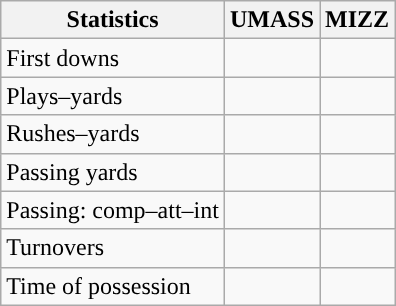<table class="wikitable" style="float:left">
<tr>
<th>Statistics</th>
<th>UMASS</th>
<th>MIZZ</th>
</tr>
<tr>
<td>First downs</td>
<td></td>
<td></td>
</tr>
<tr>
<td>Plays–yards</td>
<td></td>
<td></td>
</tr>
<tr>
<td>Rushes–yards</td>
<td></td>
<td></td>
</tr>
<tr>
<td>Passing yards</td>
<td></td>
<td></td>
</tr>
<tr>
<td>Passing: comp–att–int</td>
<td></td>
<td></td>
</tr>
<tr>
<td>Turnovers</td>
<td></td>
<td></td>
</tr>
<tr>
<td>Time of possession</td>
<td></td>
<td></td>
</tr>
</table>
